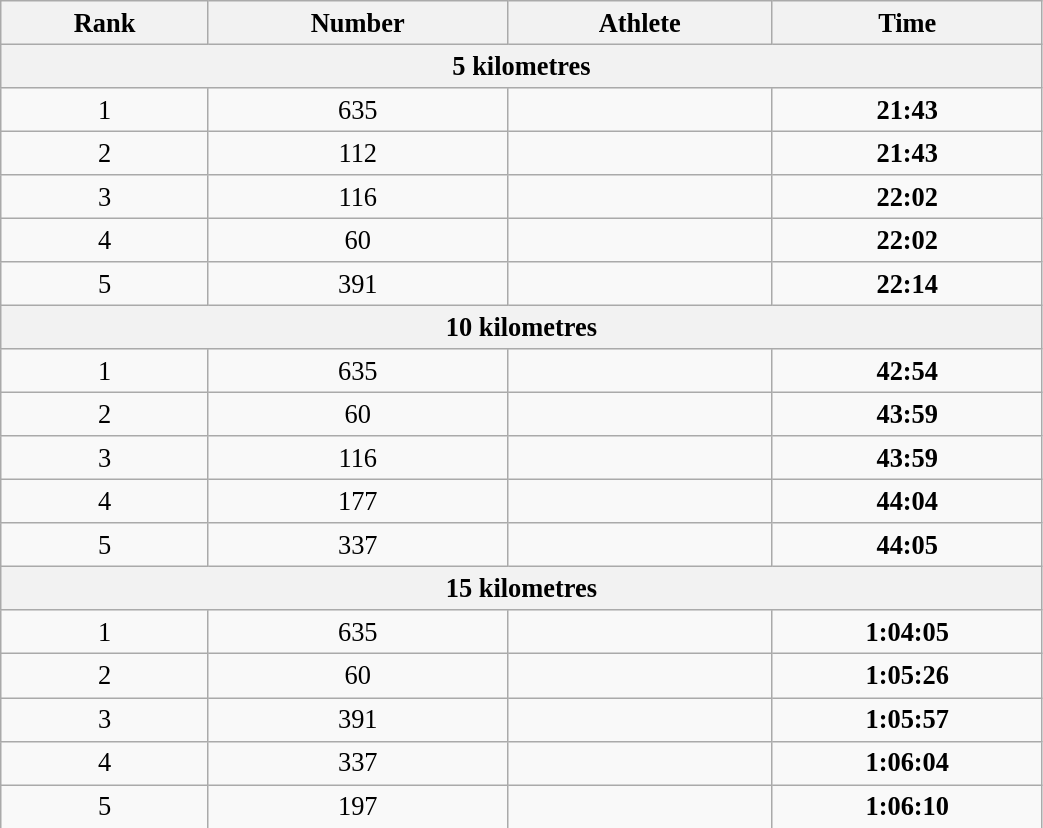<table class="wikitable" style=" text-align:center; font-size:110%;" width="55%">
<tr>
<th>Rank</th>
<th>Number</th>
<th>Athlete</th>
<th>Time</th>
</tr>
<tr>
<th colspan="4">5 kilometres</th>
</tr>
<tr>
<td>1</td>
<td>635</td>
<td align=left></td>
<td><strong>21:43</strong></td>
</tr>
<tr>
<td>2</td>
<td>112</td>
<td align=left></td>
<td><strong>21:43</strong></td>
</tr>
<tr>
<td>3</td>
<td>116</td>
<td align=left></td>
<td><strong>22:02</strong></td>
</tr>
<tr>
<td>4</td>
<td>60</td>
<td align=left></td>
<td><strong>22:02</strong></td>
</tr>
<tr>
<td>5</td>
<td>391</td>
<td align=left></td>
<td><strong>22:14</strong></td>
</tr>
<tr>
<th colspan="4">10 kilometres</th>
</tr>
<tr>
<td>1</td>
<td>635</td>
<td align=left></td>
<td><strong>42:54</strong></td>
</tr>
<tr>
<td>2</td>
<td>60</td>
<td align=left></td>
<td><strong>43:59</strong></td>
</tr>
<tr>
<td>3</td>
<td>116</td>
<td align=left></td>
<td><strong>43:59</strong></td>
</tr>
<tr>
<td>4</td>
<td>177</td>
<td align=left></td>
<td><strong>44:04</strong></td>
</tr>
<tr>
<td>5</td>
<td>337</td>
<td align=left></td>
<td><strong>44:05</strong></td>
</tr>
<tr>
<th colspan="4">15 kilometres</th>
</tr>
<tr>
<td>1</td>
<td>635</td>
<td align=left></td>
<td><strong>1:04:05</strong></td>
</tr>
<tr>
<td>2</td>
<td>60</td>
<td align=left></td>
<td><strong>1:05:26</strong></td>
</tr>
<tr>
<td>3</td>
<td>391</td>
<td align=left></td>
<td><strong>1:05:57</strong></td>
</tr>
<tr>
<td>4</td>
<td>337</td>
<td align=left></td>
<td><strong>1:06:04</strong></td>
</tr>
<tr>
<td>5</td>
<td>197</td>
<td align=left></td>
<td><strong>1:06:10</strong></td>
</tr>
</table>
